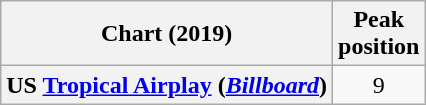<table class="wikitable" style="text-align:center;">
<tr>
<th scope="col">Chart (2019)</th>
<th scope="col">Peak<br>position</th>
</tr>
<tr>
<th scope="row">US <a href='#'>Tropical Airplay</a> (<em><a href='#'>Billboard</a></em>)</th>
<td style="text-align:center;">9</td>
</tr>
</table>
